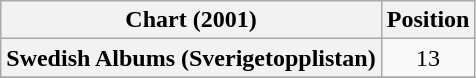<table class="wikitable sortable plainrowheaders">
<tr>
<th scope="col">Chart (2001)</th>
<th scope="col">Position</th>
</tr>
<tr>
<th scope="row">Swedish Albums (Sverigetopplistan)</th>
<td align="center">13</td>
</tr>
<tr>
</tr>
</table>
